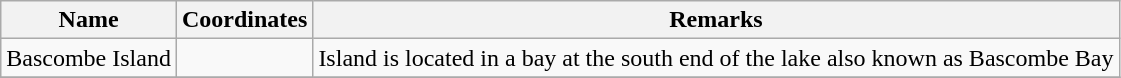<table class="wikitable">
<tr>
<th>Name</th>
<th>Coordinates</th>
<th>Remarks</th>
</tr>
<tr>
<td>Bascombe Island</td>
<td></td>
<td>Island is located in a bay at the south end of the lake also known as Bascombe Bay </td>
</tr>
<tr>
</tr>
</table>
